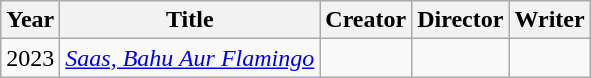<table class="wikitable">
<tr>
<th>Year</th>
<th>Title</th>
<th>Creator</th>
<th>Director</th>
<th>Writer</th>
</tr>
<tr>
<td>2023</td>
<td><em><a href='#'>Saas, Bahu Aur Flamingo</a></em></td>
<td></td>
<td></td>
<td></td>
</tr>
</table>
